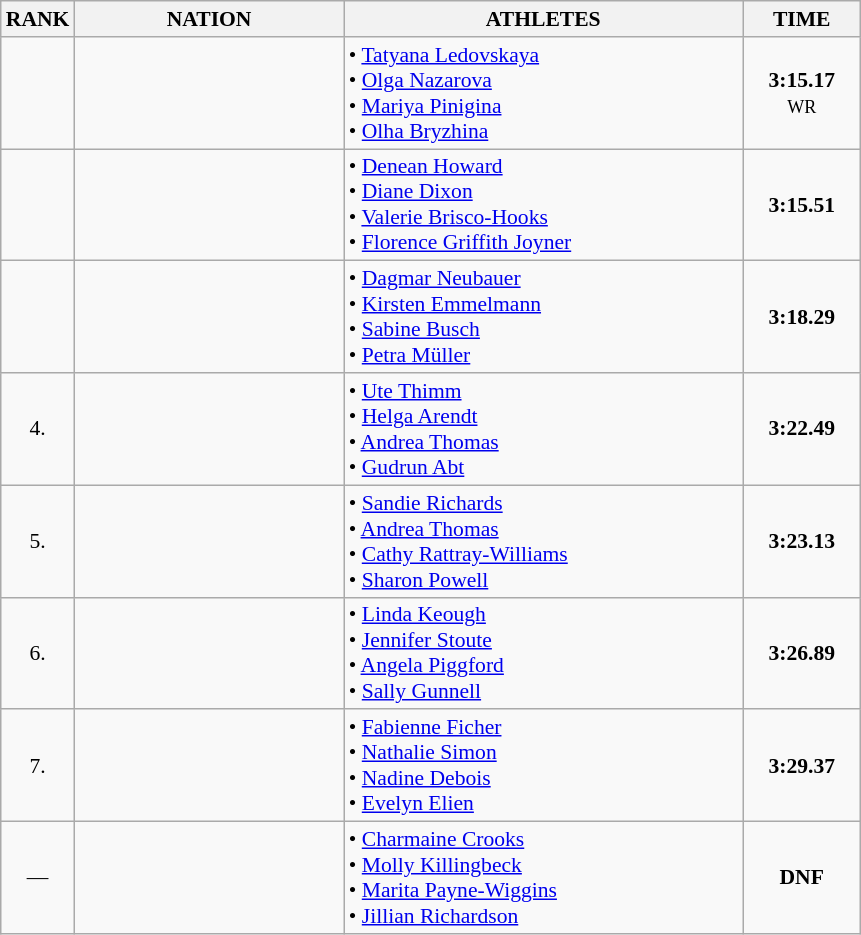<table class="wikitable" style="border-collapse: collapse; font-size: 90%;">
<tr>
<th>RANK</th>
<th style="width: 12em">NATION</th>
<th style="width: 18em">ATHLETES</th>
<th style="width: 5em">TIME</th>
</tr>
<tr>
<td align="center"></td>
<td align="center"></td>
<td>• <a href='#'>Tatyana Ledovskaya</a><br>• <a href='#'>Olga Nazarova</a><br>• <a href='#'>Mariya Pinigina</a><br>• <a href='#'>Olha Bryzhina</a></td>
<td align="center"><strong>3:15.17</strong> <br><small>WR</small></td>
</tr>
<tr>
<td align="center"></td>
<td align="center"></td>
<td>• <a href='#'>Denean Howard</a><br>• <a href='#'>Diane Dixon</a><br>• <a href='#'>Valerie Brisco-Hooks</a><br>• <a href='#'>Florence Griffith Joyner</a></td>
<td align="center"><strong>3:15.51</strong></td>
</tr>
<tr>
<td align="center"></td>
<td align="center"></td>
<td>• <a href='#'>Dagmar Neubauer</a><br>• <a href='#'>Kirsten Emmelmann</a><br>• <a href='#'>Sabine Busch</a><br>• <a href='#'>Petra Müller</a></td>
<td align="center"><strong>3:18.29</strong></td>
</tr>
<tr>
<td align="center">4.</td>
<td align="center"></td>
<td>• <a href='#'>Ute Thimm</a><br>• <a href='#'>Helga Arendt</a><br>• <a href='#'>Andrea Thomas</a><br>• <a href='#'>Gudrun Abt</a></td>
<td align="center"><strong>3:22.49</strong></td>
</tr>
<tr>
<td align="center">5.</td>
<td align="center"></td>
<td>• <a href='#'>Sandie Richards</a><br>• <a href='#'>Andrea Thomas</a><br>• <a href='#'>Cathy Rattray-Williams</a><br>• <a href='#'>Sharon Powell</a></td>
<td align="center"><strong>3:23.13</strong></td>
</tr>
<tr>
<td align="center">6.</td>
<td align="center"></td>
<td>• <a href='#'>Linda Keough</a><br>• <a href='#'>Jennifer Stoute</a><br>• <a href='#'>Angela Piggford</a><br>• <a href='#'>Sally Gunnell</a></td>
<td align="center"><strong>3:26.89</strong></td>
</tr>
<tr>
<td align="center">7.</td>
<td align="center"></td>
<td>• <a href='#'>Fabienne Ficher</a><br>• <a href='#'>Nathalie Simon</a><br>• <a href='#'>Nadine Debois</a><br>• <a href='#'>Evelyn Elien</a></td>
<td align="center"><strong>3:29.37</strong></td>
</tr>
<tr>
<td align="center">—</td>
<td align="center"></td>
<td>• <a href='#'>Charmaine Crooks</a><br>• <a href='#'>Molly Killingbeck</a><br>• <a href='#'>Marita Payne-Wiggins</a><br>• <a href='#'>Jillian Richardson</a></td>
<td align="center"><strong>DNF</strong></td>
</tr>
</table>
